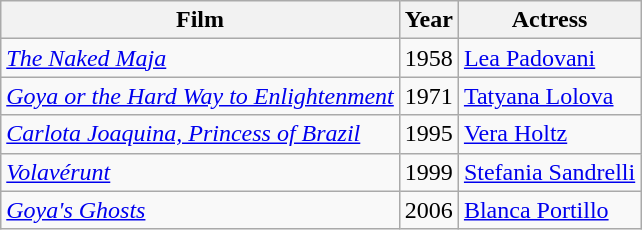<table class="wikitable">
<tr>
<th>Film</th>
<th>Year</th>
<th>Actress</th>
</tr>
<tr>
<td><em><a href='#'>The Naked Maja</a></em></td>
<td>1958</td>
<td><a href='#'>Lea Padovani</a></td>
</tr>
<tr>
<td><em><a href='#'>Goya or the Hard Way to Enlightenment</a></em></td>
<td>1971</td>
<td><a href='#'>Tatyana Lolova</a></td>
</tr>
<tr>
<td><em><a href='#'>Carlota Joaquina, Princess of Brazil</a></em></td>
<td>1995</td>
<td><a href='#'>Vera Holtz</a></td>
</tr>
<tr>
<td><em><a href='#'>Volavérunt</a></em></td>
<td>1999</td>
<td><a href='#'>Stefania Sandrelli</a></td>
</tr>
<tr>
<td><em><a href='#'>Goya's Ghosts</a></em></td>
<td>2006</td>
<td><a href='#'>Blanca Portillo</a></td>
</tr>
</table>
